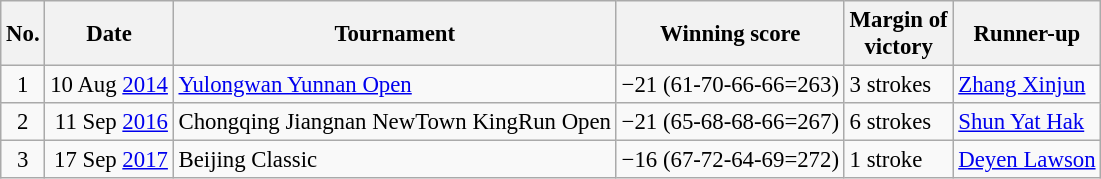<table class="wikitable" style="font-size:95%;">
<tr>
<th>No.</th>
<th>Date</th>
<th>Tournament</th>
<th>Winning score</th>
<th>Margin of<br>victory</th>
<th>Runner-up</th>
</tr>
<tr>
<td align=center>1</td>
<td align=right>10 Aug <a href='#'>2014</a></td>
<td><a href='#'>Yulongwan Yunnan Open</a></td>
<td>−21 (61-70-66-66=263)</td>
<td>3 strokes</td>
<td> <a href='#'>Zhang Xinjun</a></td>
</tr>
<tr>
<td align=center>2</td>
<td align=right>11 Sep <a href='#'>2016</a></td>
<td>Chongqing Jiangnan NewTown KingRun Open</td>
<td>−21 (65-68-68-66=267)</td>
<td>6 strokes</td>
<td> <a href='#'>Shun Yat Hak</a></td>
</tr>
<tr>
<td align=center>3</td>
<td align=right>17 Sep <a href='#'>2017</a></td>
<td>Beijing Classic</td>
<td>−16 (67-72-64-69=272)</td>
<td>1 stroke</td>
<td> <a href='#'>Deyen Lawson</a></td>
</tr>
</table>
